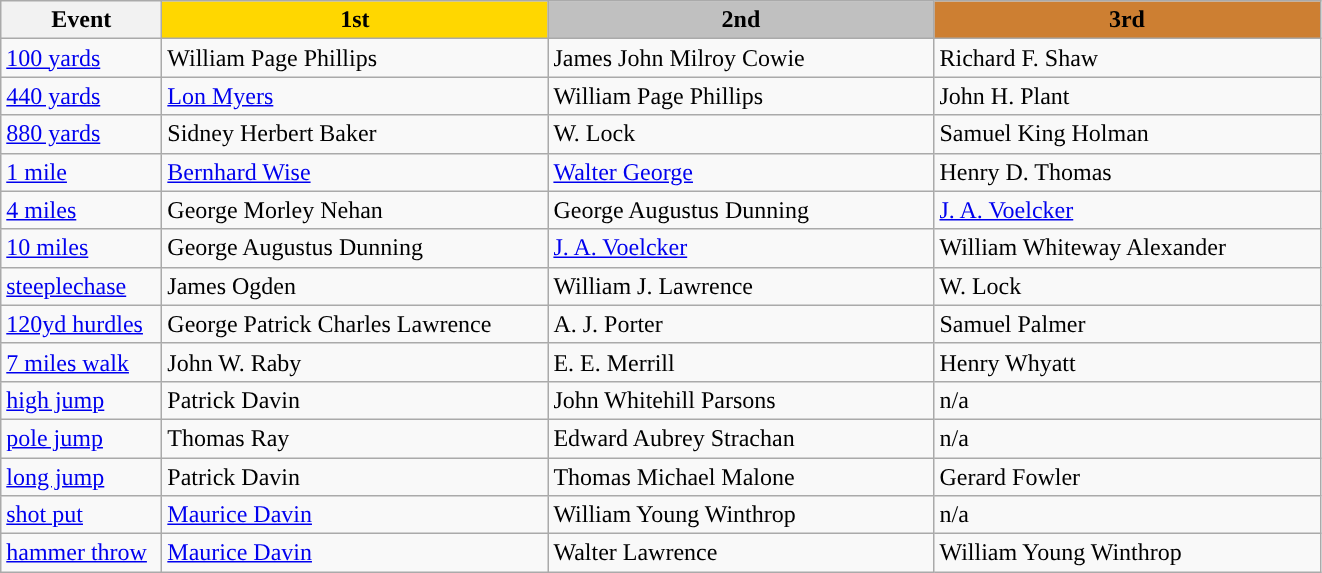<table class="wikitable" style="text-align:left">
<tr>
<th width=100>Event</th>
<th width="250" style="background:gold;">1st</th>
<th width="250" style="background:silver;">2nd</th>
<th width="250" style="background:#CD7F32;">3rd</th>
</tr>
<tr>
<td><a href='#'>100 yards</a></td>
<td>William Page Phillips</td>
<td> James John Milroy Cowie</td>
<td>Richard F. Shaw</td>
</tr>
<tr>
<td><a href='#'>440 yards</a></td>
<td> <a href='#'>Lon Myers</a></td>
<td>William Page Phillips</td>
<td>John H. Plant</td>
</tr>
<tr>
<td><a href='#'>880 yards</a></td>
<td>Sidney Herbert Baker</td>
<td>W. Lock</td>
<td>Samuel King Holman</td>
</tr>
<tr>
<td><a href='#'>1 mile</a></td>
<td> <a href='#'>Bernhard Wise</a></td>
<td><a href='#'>Walter George</a></td>
<td>Henry D. Thomas</td>
</tr>
<tr>
<td><a href='#'>4 miles</a></td>
<td>George Morley Nehan</td>
<td>George Augustus Dunning</td>
<td><a href='#'>J. A. Voelcker</a></td>
</tr>
<tr>
<td><a href='#'>10 miles</a></td>
<td>George Augustus Dunning</td>
<td><a href='#'>J. A. Voelcker</a></td>
<td>William Whiteway Alexander</td>
</tr>
<tr>
<td><a href='#'>steeplechase</a></td>
<td>James Ogden</td>
<td>William J. Lawrence</td>
<td>W. Lock</td>
</tr>
<tr>
<td><a href='#'>120yd hurdles</a></td>
<td>George Patrick Charles Lawrence</td>
<td>A. J. Porter</td>
<td>Samuel Palmer</td>
</tr>
<tr>
<td><a href='#'>7 miles walk</a></td>
<td>John W. Raby</td>
<td> E. E. Merrill</td>
<td>Henry Whyatt</td>
</tr>
<tr>
<td><a href='#'>high jump</a></td>
<td> Patrick Davin</td>
<td> John Whitehill Parsons</td>
<td>n/a</td>
</tr>
<tr>
<td><a href='#'>pole jump</a></td>
<td>Thomas Ray</td>
<td>Edward Aubrey Strachan</td>
<td>n/a</td>
</tr>
<tr>
<td><a href='#'>long jump</a></td>
<td> Patrick Davin</td>
<td> Thomas Michael Malone</td>
<td>Gerard Fowler</td>
</tr>
<tr>
<td><a href='#'>shot put</a></td>
<td> <a href='#'>Maurice Davin</a></td>
<td>William Young Winthrop</td>
<td>n/a</td>
</tr>
<tr>
<td><a href='#'>hammer throw</a></td>
<td> <a href='#'>Maurice Davin</a></td>
<td>Walter Lawrence</td>
<td>William Young Winthrop</td>
</tr>
</table>
